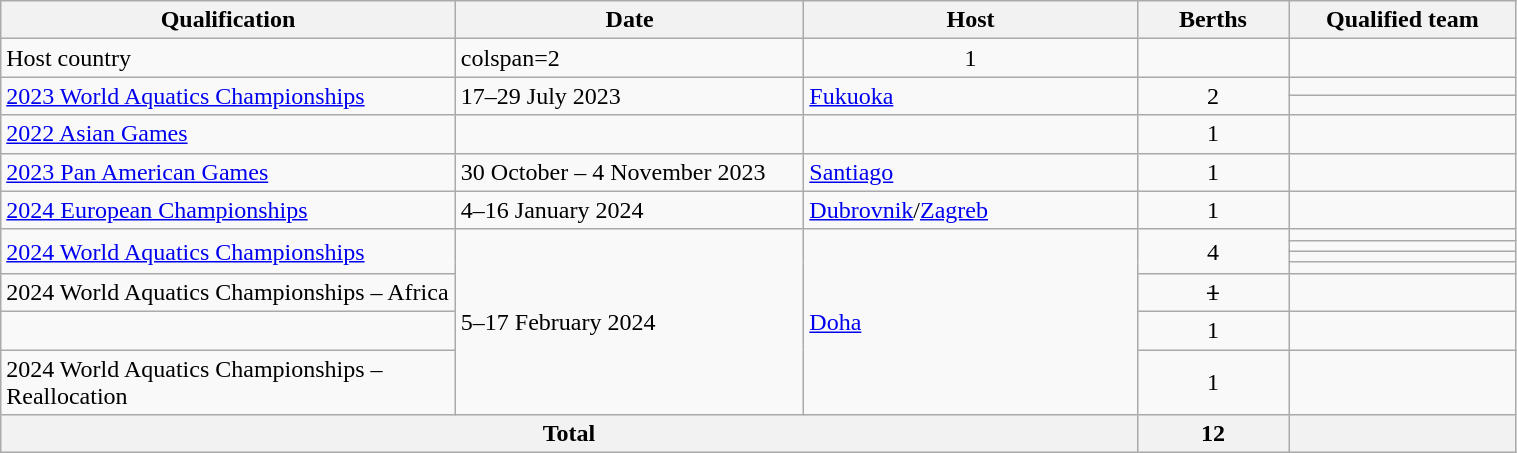<table class="wikitable" width=80%>
<tr>
<th width=30%>Qualification</th>
<th width=23%>Date</th>
<th width=22%>Host</th>
<th width=10%>Berths</th>
<th width=15%>Qualified team</th>
</tr>
<tr>
<td>Host country</td>
<td>colspan=2 </td>
<td align=center>1</td>
<td></td>
</tr>
<tr>
<td rowspan=2><a href='#'>2023 World Aquatics Championships</a></td>
<td rowspan=2>17–29 July 2023</td>
<td rowspan=2> <a href='#'>Fukuoka</a></td>
<td rowspan=2 align="center">2</td>
<td></td>
</tr>
<tr>
<td></td>
</tr>
<tr>
<td><a href='#'>2022 Asian Games</a></td>
<td></td>
<td></td>
<td align=center>1</td>
<td></td>
</tr>
<tr>
<td><a href='#'>2023 Pan American Games</a></td>
<td>30 October – 4 November 2023</td>
<td> <a href='#'>Santiago</a></td>
<td align=center>1</td>
<td></td>
</tr>
<tr>
<td><a href='#'>2024 European Championships</a></td>
<td>4–16 January 2024</td>
<td> <a href='#'>Dubrovnik</a>/<a href='#'>Zagreb</a></td>
<td align=center>1</td>
<td></td>
</tr>
<tr>
<td rowspan=4><a href='#'>2024 World Aquatics Championships</a></td>
<td rowspan=7>5–17 February 2024</td>
<td rowspan=7> <a href='#'>Doha</a></td>
<td rowspan=4 align=center>4</td>
<td></td>
</tr>
<tr>
<td></td>
</tr>
<tr>
<td></td>
</tr>
<tr>
<td></td>
</tr>
<tr>
<td>2024 World Aquatics Championships – Africa</td>
<td align=center><s>1</s></td>
<td><s></s></td>
</tr>
<tr>
<td></td>
<td align=center>1</td>
<td></td>
</tr>
<tr>
<td>2024 World Aquatics Championships – Reallocation</td>
<td align=center>1</td>
<td></td>
</tr>
<tr>
<th colspan=3>Total</th>
<th>12</th>
<th></th>
</tr>
</table>
